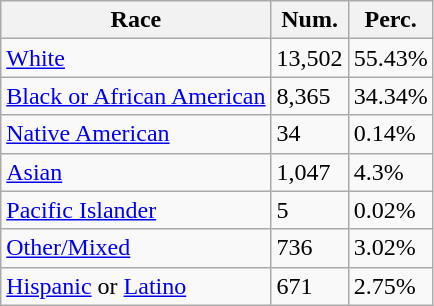<table class="wikitable">
<tr>
<th>Race</th>
<th>Num.</th>
<th>Perc.</th>
</tr>
<tr>
<td><a href='#'>White</a></td>
<td>13,502</td>
<td>55.43%</td>
</tr>
<tr>
<td><a href='#'>Black or African American</a></td>
<td>8,365</td>
<td>34.34%</td>
</tr>
<tr>
<td><a href='#'>Native American</a></td>
<td>34</td>
<td>0.14%</td>
</tr>
<tr>
<td><a href='#'>Asian</a></td>
<td>1,047</td>
<td>4.3%</td>
</tr>
<tr>
<td><a href='#'>Pacific Islander</a></td>
<td>5</td>
<td>0.02%</td>
</tr>
<tr>
<td><a href='#'>Other/Mixed</a></td>
<td>736</td>
<td>3.02%</td>
</tr>
<tr>
<td><a href='#'>Hispanic</a> or <a href='#'>Latino</a></td>
<td>671</td>
<td>2.75%</td>
</tr>
</table>
